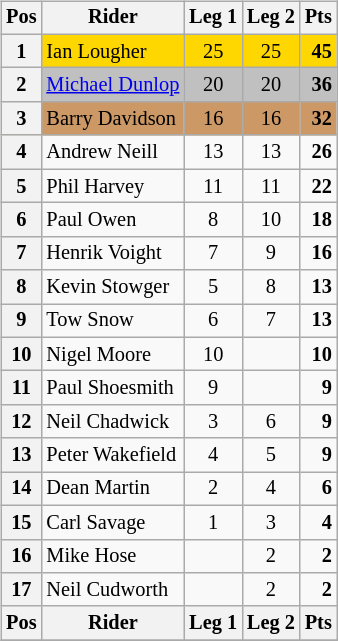<table>
<tr valign="top">
<td><br><table class="wikitable" style="font-size: 85%; text-align:center">
<tr valign="top">
<th valign="middle">Pos</th>
<th valign="middle">Rider</th>
<th>Leg 1</th>
<th>Leg 2</th>
<th valign="middle">Pts</th>
</tr>
<tr style="background:gold;">
<th>1</th>
<td align=left> Ian Lougher</td>
<td>25</td>
<td>25</td>
<td align="right"><strong>45</strong></td>
</tr>
<tr style="background:silver;">
<th>2</th>
<td align=left> <a href='#'>Michael Dunlop</a></td>
<td>20</td>
<td>20</td>
<td align="right"><strong>36</strong></td>
</tr>
<tr style="background:#CC9966;">
<th>3</th>
<td align=left> Barry Davidson</td>
<td>16</td>
<td>16</td>
<td align="right"><strong>32</strong></td>
</tr>
<tr>
<th>4</th>
<td align=left> Andrew Neill</td>
<td>13</td>
<td>13</td>
<td align="right"><strong>26</strong></td>
</tr>
<tr>
<th>5</th>
<td align=left> Phil Harvey</td>
<td>11</td>
<td>11</td>
<td align="right"><strong>22</strong></td>
</tr>
<tr>
<th>6</th>
<td align=left> Paul Owen</td>
<td>8</td>
<td>10</td>
<td align="right"><strong>18</strong></td>
</tr>
<tr>
<th>7</th>
<td align=left> Henrik Voight</td>
<td>7</td>
<td>9</td>
<td align="right"><strong>16</strong></td>
</tr>
<tr>
<th>8</th>
<td align=left> Kevin Stowger</td>
<td>5</td>
<td>8</td>
<td align="right"><strong>13</strong></td>
</tr>
<tr>
<th>9</th>
<td align=left> Tow Snow</td>
<td>6</td>
<td>7</td>
<td align="right"><strong>13</strong></td>
</tr>
<tr>
<th>10</th>
<td align=left> Nigel Moore</td>
<td>10</td>
<td></td>
<td align="right"><strong>10</strong></td>
</tr>
<tr>
<th>11</th>
<td align=left> Paul Shoesmith</td>
<td>9</td>
<td></td>
<td align="right"><strong>9</strong></td>
</tr>
<tr>
<th>12</th>
<td align=left> Neil Chadwick</td>
<td>3</td>
<td>6</td>
<td align="right"><strong>9</strong></td>
</tr>
<tr>
<th>13</th>
<td align=left> Peter Wakefield</td>
<td>4</td>
<td>5</td>
<td align="right"><strong>9</strong></td>
</tr>
<tr>
<th>14</th>
<td align=left> Dean Martin</td>
<td>2</td>
<td>4</td>
<td align="right"><strong>6</strong></td>
</tr>
<tr>
<th>15</th>
<td align=left> Carl Savage</td>
<td>1</td>
<td>3</td>
<td align="right"><strong>4</strong></td>
</tr>
<tr>
<th>16</th>
<td align=left> Mike Hose</td>
<td></td>
<td>2</td>
<td align="right"><strong>2</strong></td>
</tr>
<tr>
<th>17</th>
<td align=left> Neil Cudworth</td>
<td></td>
<td>2</td>
<td align="right"><strong>2</strong></td>
</tr>
<tr valign="top">
<th valign="middle">Pos</th>
<th valign="middle">Rider</th>
<th>Leg 1</th>
<th>Leg 2</th>
<th valign="middle">Pts</th>
</tr>
<tr>
</tr>
</table>
</td>
<td></td>
</tr>
</table>
